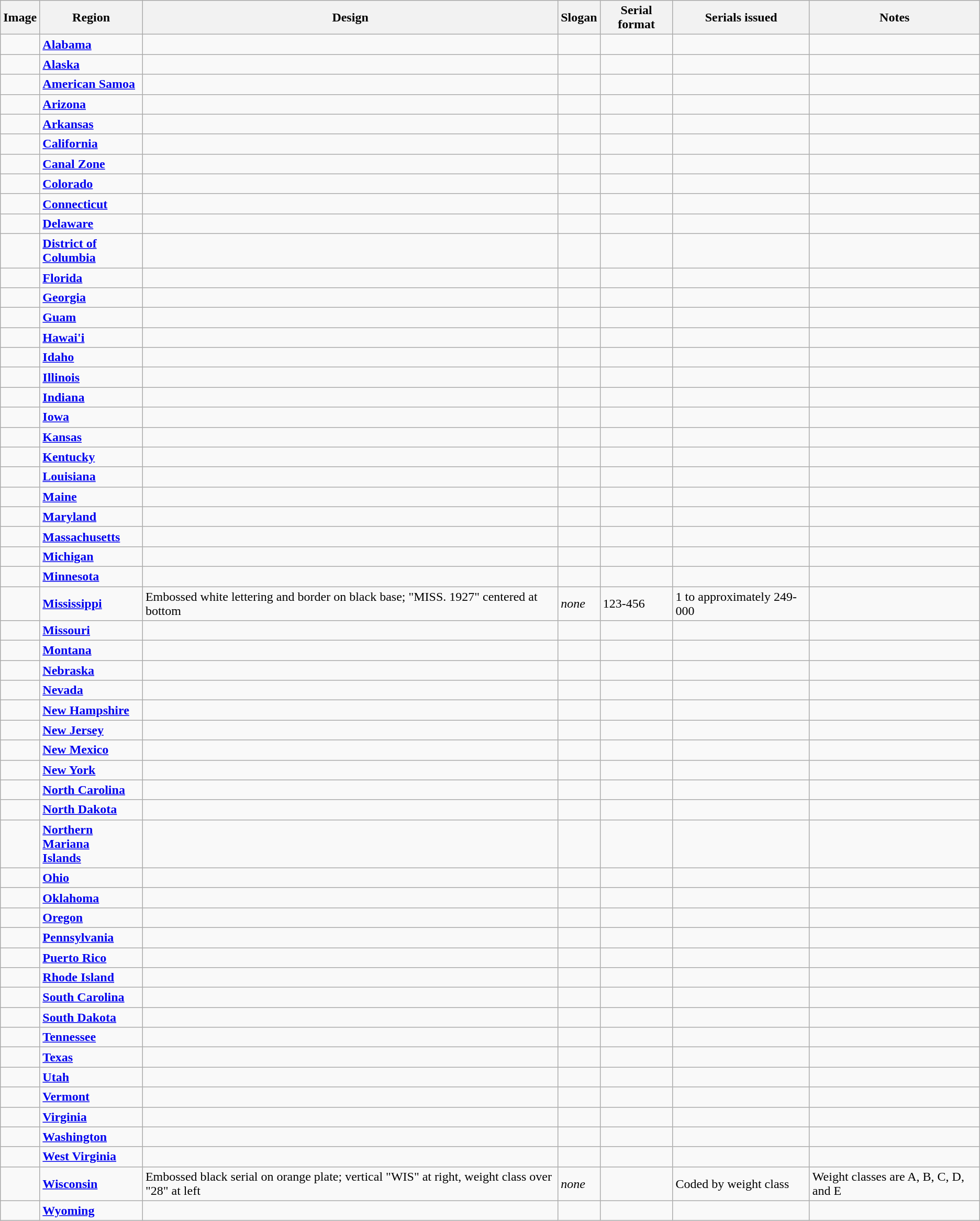<table class="wikitable">
<tr>
<th>Image</th>
<th>Region</th>
<th>Design</th>
<th>Slogan</th>
<th>Serial format</th>
<th>Serials issued</th>
<th>Notes</th>
</tr>
<tr>
<td></td>
<td><strong><a href='#'>Alabama</a></strong></td>
<td></td>
<td></td>
<td></td>
<td></td>
<td></td>
</tr>
<tr>
<td></td>
<td><strong><a href='#'>Alaska</a></strong></td>
<td></td>
<td></td>
<td></td>
<td></td>
<td></td>
</tr>
<tr>
<td></td>
<td><strong><a href='#'>American Samoa</a></strong></td>
<td></td>
<td></td>
<td></td>
<td></td>
<td></td>
</tr>
<tr>
<td></td>
<td><strong><a href='#'>Arizona</a></strong></td>
<td></td>
<td></td>
<td></td>
<td></td>
<td></td>
</tr>
<tr>
<td><br></td>
<td><strong><a href='#'>Arkansas</a></strong></td>
<td></td>
<td></td>
<td></td>
<td></td>
<td></td>
</tr>
<tr>
<td></td>
<td><strong><a href='#'>California</a></strong></td>
<td></td>
<td></td>
<td></td>
<td></td>
<td></td>
</tr>
<tr>
<td></td>
<td><strong><a href='#'>Canal Zone</a></strong></td>
<td></td>
<td></td>
<td></td>
<td></td>
<td></td>
</tr>
<tr>
<td></td>
<td><strong><a href='#'>Colorado</a></strong></td>
<td></td>
<td></td>
<td></td>
<td></td>
<td></td>
</tr>
<tr>
<td></td>
<td><strong><a href='#'>Connecticut</a></strong></td>
<td></td>
<td></td>
<td></td>
<td></td>
<td></td>
</tr>
<tr>
<td></td>
<td><strong><a href='#'>Delaware</a></strong></td>
<td></td>
<td></td>
<td></td>
<td></td>
<td></td>
</tr>
<tr>
<td></td>
<td><strong><a href='#'>District of<br>Columbia</a></strong></td>
<td></td>
<td></td>
<td></td>
<td></td>
<td></td>
</tr>
<tr>
<td></td>
<td><strong><a href='#'>Florida</a></strong></td>
<td></td>
<td></td>
<td></td>
<td></td>
<td></td>
</tr>
<tr>
<td></td>
<td><strong><a href='#'>Georgia</a></strong></td>
<td></td>
<td></td>
<td></td>
<td></td>
<td></td>
</tr>
<tr>
<td></td>
<td><strong><a href='#'>Guam</a></strong></td>
<td></td>
<td></td>
<td></td>
<td></td>
<td></td>
</tr>
<tr>
<td></td>
<td><strong><a href='#'>Hawai'i</a></strong></td>
<td></td>
<td></td>
<td></td>
<td></td>
<td></td>
</tr>
<tr>
<td></td>
<td><strong><a href='#'>Idaho</a></strong></td>
<td></td>
<td></td>
<td></td>
<td></td>
<td></td>
</tr>
<tr>
<td></td>
<td><strong><a href='#'>Illinois</a></strong></td>
<td></td>
<td></td>
<td></td>
<td></td>
<td></td>
</tr>
<tr>
<td></td>
<td><strong><a href='#'>Indiana</a></strong></td>
<td></td>
<td></td>
<td></td>
<td></td>
<td></td>
</tr>
<tr>
<td></td>
<td><strong><a href='#'>Iowa</a></strong></td>
<td></td>
<td></td>
<td></td>
<td></td>
<td></td>
</tr>
<tr>
<td></td>
<td><strong><a href='#'>Kansas</a></strong></td>
<td></td>
<td></td>
<td></td>
<td></td>
<td></td>
</tr>
<tr>
<td></td>
<td><strong><a href='#'>Kentucky</a></strong></td>
<td></td>
<td></td>
<td></td>
<td></td>
<td></td>
</tr>
<tr>
<td><br></td>
<td><strong><a href='#'>Louisiana</a></strong></td>
<td></td>
<td></td>
<td></td>
<td></td>
<td></td>
</tr>
<tr>
<td></td>
<td><strong><a href='#'>Maine</a></strong></td>
<td></td>
<td></td>
<td></td>
<td></td>
<td></td>
</tr>
<tr>
<td></td>
<td><strong><a href='#'>Maryland</a></strong></td>
<td></td>
<td></td>
<td></td>
<td></td>
<td></td>
</tr>
<tr>
<td></td>
<td><strong><a href='#'>Massachusetts</a></strong></td>
<td></td>
<td></td>
<td></td>
<td></td>
<td></td>
</tr>
<tr>
<td></td>
<td><strong><a href='#'>Michigan</a></strong></td>
<td></td>
<td></td>
<td></td>
<td></td>
<td></td>
</tr>
<tr>
<td></td>
<td><strong><a href='#'>Minnesota</a></strong></td>
<td></td>
<td></td>
<td></td>
<td></td>
<td></td>
</tr>
<tr>
<td></td>
<td><strong><a href='#'>Mississippi</a></strong></td>
<td>Embossed white lettering and border on black base; "MISS. 1927" centered at bottom</td>
<td><em>none</em></td>
<td>123-456</td>
<td>1 to approximately 249-000</td>
<td></td>
</tr>
<tr>
<td></td>
<td><strong><a href='#'>Missouri</a></strong></td>
<td></td>
<td></td>
<td></td>
<td></td>
<td></td>
</tr>
<tr>
<td></td>
<td><strong><a href='#'>Montana</a></strong></td>
<td></td>
<td></td>
<td></td>
<td></td>
<td></td>
</tr>
<tr>
<td></td>
<td><strong><a href='#'>Nebraska</a></strong></td>
<td></td>
<td></td>
<td></td>
<td></td>
<td></td>
</tr>
<tr>
<td></td>
<td><strong><a href='#'>Nevada</a></strong></td>
<td></td>
<td></td>
<td></td>
<td></td>
<td></td>
</tr>
<tr>
<td></td>
<td><strong><a href='#'>New Hampshire</a></strong></td>
<td></td>
<td></td>
<td></td>
<td></td>
<td></td>
</tr>
<tr>
<td></td>
<td><strong><a href='#'>New Jersey</a></strong></td>
<td></td>
<td></td>
<td></td>
<td></td>
<td></td>
</tr>
<tr>
<td></td>
<td><strong><a href='#'>New Mexico</a></strong></td>
<td></td>
<td></td>
<td></td>
<td></td>
<td></td>
</tr>
<tr>
<td></td>
<td><strong><a href='#'>New York</a></strong></td>
<td></td>
<td></td>
<td></td>
<td></td>
<td></td>
</tr>
<tr>
<td></td>
<td><strong><a href='#'>North Carolina</a></strong></td>
<td></td>
<td></td>
<td></td>
<td></td>
<td></td>
</tr>
<tr>
<td></td>
<td><strong><a href='#'>North Dakota</a></strong></td>
<td></td>
<td></td>
<td></td>
<td></td>
<td></td>
</tr>
<tr>
<td></td>
<td><strong><a href='#'>Northern Mariana<br> Islands</a></strong></td>
<td></td>
<td></td>
<td></td>
<td></td>
<td></td>
</tr>
<tr>
<td></td>
<td><strong><a href='#'>Ohio</a></strong></td>
<td></td>
<td></td>
<td></td>
<td></td>
<td></td>
</tr>
<tr>
<td></td>
<td><strong><a href='#'>Oklahoma</a></strong></td>
<td></td>
<td></td>
<td></td>
<td></td>
<td></td>
</tr>
<tr>
<td></td>
<td><strong><a href='#'>Oregon</a></strong></td>
<td></td>
<td></td>
<td></td>
<td></td>
<td></td>
</tr>
<tr>
<td></td>
<td><strong><a href='#'>Pennsylvania</a></strong></td>
<td></td>
<td></td>
<td></td>
<td></td>
<td></td>
</tr>
<tr>
<td></td>
<td><strong><a href='#'>Puerto Rico</a></strong></td>
<td></td>
<td></td>
<td></td>
<td></td>
<td></td>
</tr>
<tr>
<td></td>
<td><strong><a href='#'>Rhode Island</a></strong></td>
<td></td>
<td></td>
<td></td>
<td></td>
<td></td>
</tr>
<tr>
<td></td>
<td><strong><a href='#'>South Carolina</a></strong></td>
<td></td>
<td></td>
<td></td>
<td></td>
<td></td>
</tr>
<tr>
<td></td>
<td><strong><a href='#'>South Dakota</a></strong></td>
<td></td>
<td></td>
<td></td>
<td></td>
<td></td>
</tr>
<tr>
<td><br></td>
<td><strong><a href='#'>Tennessee</a></strong></td>
<td></td>
<td></td>
<td></td>
<td></td>
<td></td>
</tr>
<tr>
<td><br></td>
<td><strong><a href='#'>Texas</a></strong></td>
<td></td>
<td></td>
<td></td>
<td></td>
<td></td>
</tr>
<tr>
<td></td>
<td><strong><a href='#'>Utah</a></strong></td>
<td></td>
<td></td>
<td></td>
<td></td>
<td></td>
</tr>
<tr>
<td></td>
<td><strong><a href='#'>Vermont</a></strong></td>
<td></td>
<td></td>
<td></td>
<td></td>
<td></td>
</tr>
<tr>
<td></td>
<td><strong><a href='#'>Virginia</a></strong></td>
<td></td>
<td></td>
<td></td>
<td></td>
<td></td>
</tr>
<tr>
<td></td>
<td><strong><a href='#'>Washington</a></strong></td>
<td></td>
<td></td>
<td></td>
<td></td>
<td></td>
</tr>
<tr>
<td></td>
<td><strong><a href='#'>West Virginia</a></strong></td>
<td></td>
<td></td>
<td></td>
<td></td>
<td></td>
</tr>
<tr>
<td></td>
<td><strong><a href='#'>Wisconsin</a></strong></td>
<td>Embossed black serial on orange plate; vertical "WIS" at right, weight class over "28" at left</td>
<td><em>none</em></td>
<td></td>
<td>Coded by weight class</td>
<td>Weight classes are A, B, C, D, and E</td>
</tr>
<tr>
<td></td>
<td><strong><a href='#'>Wyoming</a></strong></td>
<td></td>
<td></td>
<td></td>
<td></td>
<td></td>
</tr>
</table>
